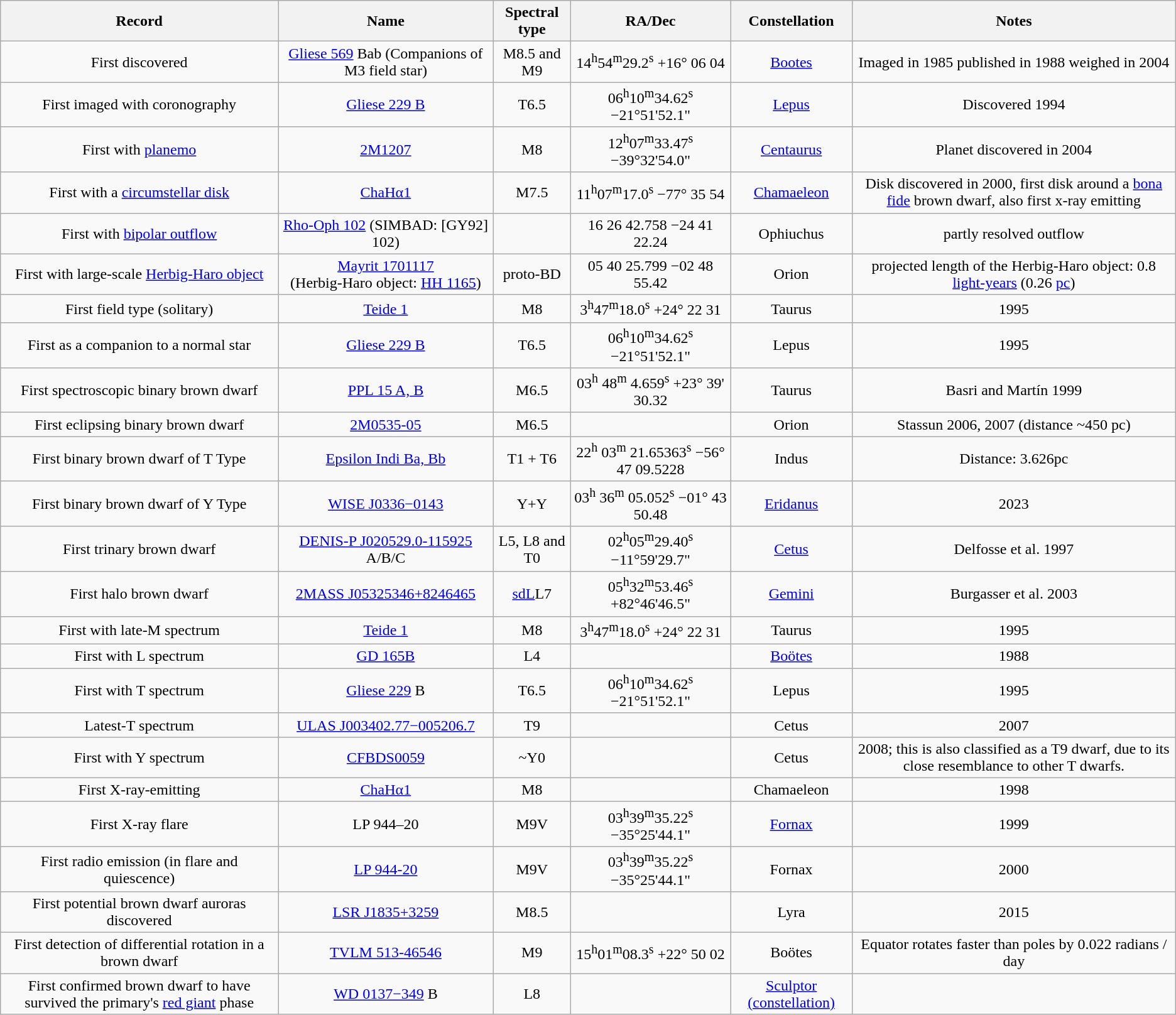<table class="wikitable" style="text-align:center;">
<tr style="background:#efefef;">
<th>Record</th>
<th>Name</th>
<th>Spectral type</th>
<th>RA/Dec</th>
<th>Constellation</th>
<th>Notes</th>
</tr>
<tr>
<td>First discovered</td>
<td><a href='#'>Gliese 569</a> Bab (Companions of M3 field star)</td>
<td>M8.5 and M9</td>
<td>14<sup>h</sup>54<sup>m</sup>29.2<sup>s</sup> +16° 06 04</td>
<td><a href='#'>Bootes</a></td>
<td>Imaged in 1985 published in 1988 weighed in 2004</td>
</tr>
<tr>
<td>First imaged with coronography</td>
<td><a href='#'>Gliese 229 B</a></td>
<td>T6.5</td>
<td>06<sup>h</sup>10<sup>m</sup>34.62<sup>s</sup> −21°51'52.1"</td>
<td><a href='#'>Lepus</a></td>
<td>Discovered 1994</td>
</tr>
<tr>
<td>First with <a href='#'>planemo</a></td>
<td><a href='#'>2M1207</a></td>
<td>M8</td>
<td>12<sup>h</sup>07<sup>m</sup>33.47<sup>s</sup> −39°32'54.0"</td>
<td><a href='#'>Centaurus</a></td>
<td>Planet discovered in 2004</td>
</tr>
<tr>
<td>First with a <a href='#'>circumstellar disk</a></td>
<td><a href='#'>ChaHα1</a></td>
<td>M7.5</td>
<td>11<sup>h</sup>07<sup>m</sup>17.0<sup>s</sup> −77° 35 54</td>
<td><a href='#'>Chamaeleon</a></td>
<td>Disk discovered in 2000, first disk around a <a href='#'>bona fide</a> brown dwarf, also first x-ray emitting</td>
</tr>
<tr>
<td>First with <a href='#'>bipolar outflow</a></td>
<td><a href='#'>Rho-Oph 102</a> (SIMBAD: [GY92] 102)</td>
<td></td>
<td>16 26 42.758 −24 41 22.24</td>
<td>Ophiuchus</td>
<td>partly resolved outflow</td>
</tr>
<tr>
<td>First with large-scale <a href='#'>Herbig-Haro object</a></td>
<td><a href='#'>Mayrit 1701117</a><br>(Herbig-Haro object: <a href='#'>HH 1165</a>)</td>
<td>proto-BD</td>
<td>05 40 25.799 −02 48 55.42</td>
<td>Orion</td>
<td>projected length of the Herbig-Haro object: 0.8 <a href='#'>light-years</a> (0.26 <a href='#'>pc</a>)</td>
</tr>
<tr>
<td>First field type (solitary)</td>
<td><a href='#'>Teide 1</a></td>
<td>M8</td>
<td>3<sup>h</sup>47<sup>m</sup>18.0<sup>s</sup> +24° 22 31</td>
<td>Taurus</td>
<td>1995</td>
</tr>
<tr>
<td>First as a companion to a normal star</td>
<td><a href='#'>Gliese 229 B</a></td>
<td>T6.5</td>
<td>06<sup>h</sup>10<sup>m</sup>34.62<sup>s</sup> −21°51'52.1"</td>
<td>Lepus</td>
<td>1995</td>
</tr>
<tr>
<td>First spectroscopic binary brown dwarf</td>
<td><a href='#'>PPL 15 A, B</a></td>
<td>M6.5</td>
<td>03<sup>h</sup> 48<sup>m</sup> 4.659<sup>s</sup> +23° 39' 30.32</td>
<td>Taurus</td>
<td>Basri and Martín 1999</td>
</tr>
<tr>
<td>First eclipsing binary brown dwarf</td>
<td><a href='#'>2M0535-05</a></td>
<td>M6.5</td>
<td> </td>
<td>Orion</td>
<td>Stassun 2006, 2007 (distance ~450 pc)</td>
</tr>
<tr>
<td>First binary brown dwarf of T Type</td>
<td><a href='#'>Epsilon Indi Ba, Bb</a></td>
<td>T1 + T6</td>
<td>22<sup>h</sup> 03<sup>m</sup> 21.65363<sup>s</sup> −56° 47 09.5228</td>
<td>Indus</td>
<td>Distance: 3.626pc</td>
</tr>
<tr>
<td>First binary brown dwarf of Y Type</td>
<td><a href='#'>WISE J0336−0143</a></td>
<td>Y+Y</td>
<td>03<sup>h</sup> 36<sup>m</sup> 05.052<sup>s</sup> −01° 43 50.48</td>
<td><a href='#'>Eridanus</a></td>
<td>2023</td>
</tr>
<tr>
<td>First trinary brown dwarf</td>
<td><a href='#'>DENIS-P J020529.0-115925</a> A/B/C</td>
<td>L5, L8 and T0</td>
<td>02<sup>h</sup>05<sup>m</sup>29.40<sup>s</sup> −11°59'29.7"</td>
<td><a href='#'>Cetus</a></td>
<td>Delfosse et al. 1997</td>
</tr>
<tr>
<td>First halo brown dwarf</td>
<td><a href='#'>2MASS J05325346+8246465</a></td>
<td><a href='#'>sdL</a>L7</td>
<td>05<sup>h</sup>32<sup>m</sup>53.46<sup>s</sup> +82°46'46.5"</td>
<td><a href='#'>Gemini</a></td>
<td>Burgasser et al. 2003</td>
</tr>
<tr>
<td>First with late-M spectrum</td>
<td><a href='#'>Teide 1</a></td>
<td>M8</td>
<td>3<sup>h</sup>47<sup>m</sup>18.0<sup>s</sup> +24° 22 31</td>
<td>Taurus</td>
<td>1995</td>
</tr>
<tr>
<td>First with L spectrum</td>
<td><a href='#'>GD 165B</a></td>
<td>L4</td>
<td> </td>
<td><a href='#'>Boötes</a></td>
<td>1988</td>
</tr>
<tr>
<td>First with T spectrum</td>
<td><a href='#'>Gliese 229</a> B</td>
<td>T6.5</td>
<td>06<sup>h</sup>10<sup>m</sup>34.62<sup>s</sup> −21°51'52.1"</td>
<td>Lepus</td>
<td>1995</td>
</tr>
<tr>
<td>Latest-T spectrum</td>
<td><a href='#'>ULAS J003402.77−005206.7</a></td>
<td>T9</td>
<td></td>
<td>Cetus</td>
<td>2007</td>
</tr>
<tr>
<td>First with Y spectrum</td>
<td><a href='#'>CFBDS0059</a></td>
<td>~Y0</td>
<td> </td>
<td>Cetus</td>
<td>2008; this is also classified as a T9 dwarf, due to its close resemblance to other T dwarfs.</td>
</tr>
<tr>
<td>First X-ray-emitting</td>
<td><a href='#'>ChaHα1</a></td>
<td>M8</td>
<td></td>
<td>Chamaeleon</td>
<td>1998</td>
</tr>
<tr>
<td>First X-ray flare</td>
<td>LP 944–20</td>
<td>M9V</td>
<td>03<sup>h</sup>39<sup>m</sup>35.22<sup>s</sup> −35°25'44.1"</td>
<td><a href='#'>Fornax</a></td>
<td>1999</td>
</tr>
<tr>
<td>First radio emission (in flare and quiescence)</td>
<td><a href='#'>LP 944-20</a></td>
<td>M9V</td>
<td>03<sup>h</sup>39<sup>m</sup>35.22<sup>s</sup> −35°25'44.1"</td>
<td>Fornax</td>
<td>2000</td>
</tr>
<tr>
<td>First potential brown dwarf auroras discovered</td>
<td><a href='#'>LSR J1835+3259</a></td>
<td>M8.5</td>
<td></td>
<td>Lyra</td>
<td>2015</td>
</tr>
<tr>
<td>First detection of differential rotation in a brown dwarf</td>
<td><a href='#'>TVLM 513-46546</a></td>
<td>M9</td>
<td>15<sup>h</sup>01<sup>m</sup>08.3<sup>s</sup> +22° 50 02</td>
<td>Boötes</td>
<td>Equator rotates faster than poles by 0.022 radians / day</td>
</tr>
<tr>
<td>First confirmed brown dwarf to have survived the primary's <a href='#'>red giant</a> phase</td>
<td><a href='#'>WD 0137−349</a> B</td>
<td>L8</td>
<td> </td>
<td><a href='#'>Sculptor (constellation)</a></td>
<td></td>
</tr>
</table>
